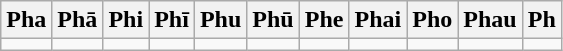<table class=wikitable>
<tr>
<th>Pha</th>
<th>Phā</th>
<th>Phi</th>
<th>Phī</th>
<th>Phu</th>
<th>Phū</th>
<th>Phe</th>
<th>Phai</th>
<th>Pho</th>
<th>Phau</th>
<th>Ph</th>
</tr>
<tr>
<td></td>
<td></td>
<td></td>
<td></td>
<td></td>
<td></td>
<td></td>
<td></td>
<td></td>
<td></td>
<td></td>
</tr>
</table>
